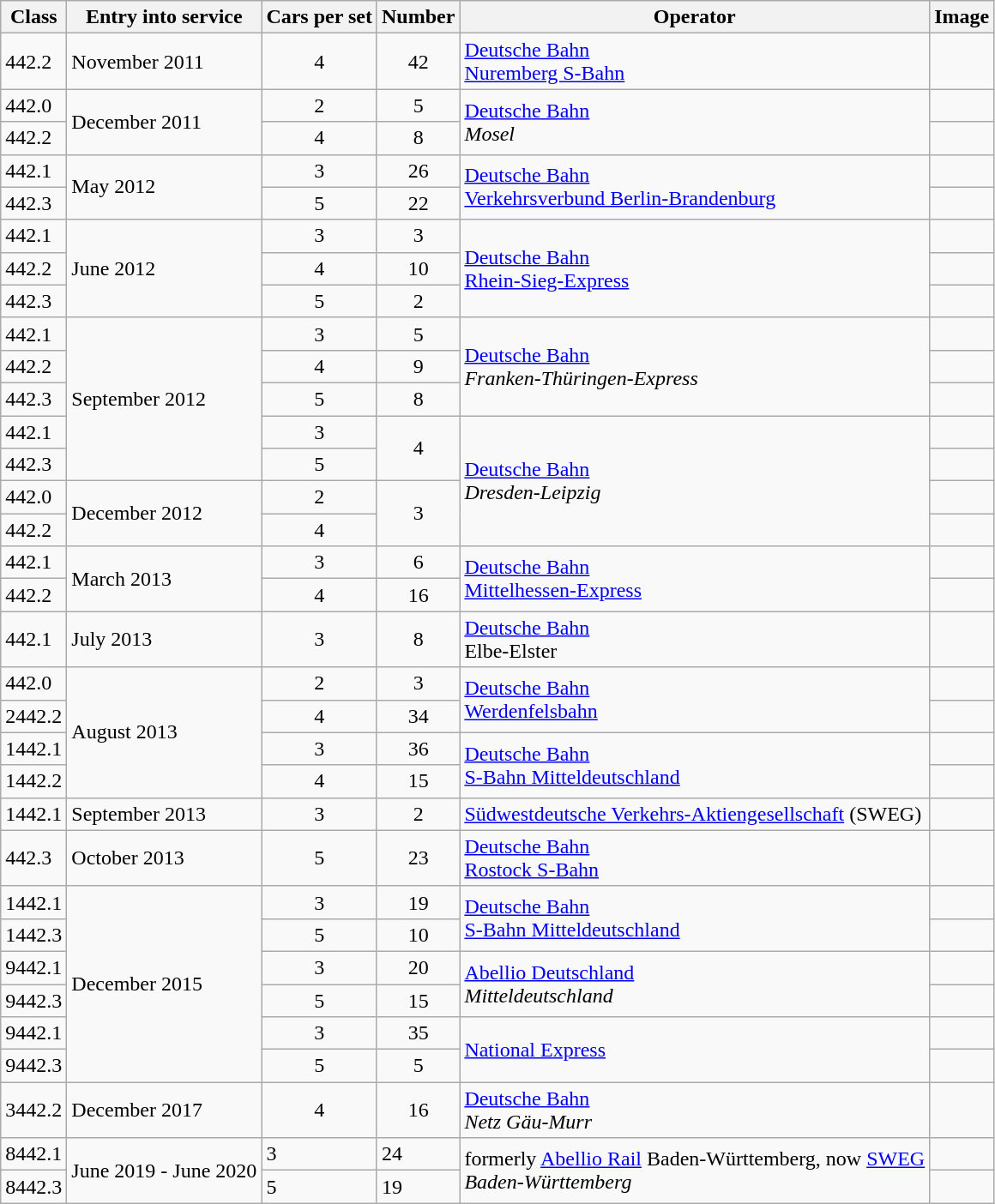<table class="wikitable">
<tr style="background:#f9f9f9;">
<th>Class</th>
<th>Entry into service</th>
<th>Cars per set</th>
<th>Number</th>
<th>Operator</th>
<th>Image</th>
</tr>
<tr>
<td>442.2</td>
<td>November 2011</td>
<td align="center">4</td>
<td align="center">42</td>
<td><a href='#'>Deutsche Bahn</a><br><a href='#'>Nuremberg S-Bahn</a></td>
<td></td>
</tr>
<tr>
<td>442.0</td>
<td rowspan="2">December 2011</td>
<td align="center">2</td>
<td align="center">5</td>
<td rowspan="2"><a href='#'>Deutsche Bahn</a> <br> <em>Mosel</em></td>
<td></td>
</tr>
<tr>
<td>442.2</td>
<td align="center">4</td>
<td align="center">8</td>
<td></td>
</tr>
<tr>
<td>442.1</td>
<td rowspan="2">May 2012</td>
<td align="center">3</td>
<td align="center">26</td>
<td rowspan="2"><a href='#'>Deutsche Bahn</a><br><a href='#'>Verkehrsverbund Berlin-Brandenburg</a></td>
<td></td>
</tr>
<tr>
<td>442.3</td>
<td align="center">5</td>
<td align="center">22</td>
<td></td>
</tr>
<tr>
<td>442.1</td>
<td rowspan="3">June 2012</td>
<td align="center">3</td>
<td align="center">3</td>
<td rowspan="3"><a href='#'>Deutsche Bahn</a><br><a href='#'>Rhein-Sieg-Express</a></td>
<td></td>
</tr>
<tr>
<td>442.2</td>
<td align="center">4</td>
<td align="center">10</td>
<td></td>
</tr>
<tr>
<td>442.3</td>
<td align="center">5</td>
<td align="center">2</td>
<td></td>
</tr>
<tr>
<td>442.1</td>
<td rowspan="5">September 2012</td>
<td align="center">3</td>
<td align="center">5</td>
<td rowspan="3"><a href='#'>Deutsche Bahn</a><br><em>Franken-Thüringen-Express</em></td>
<td></td>
</tr>
<tr>
<td>442.2</td>
<td align="center">4</td>
<td align="center">9</td>
<td></td>
</tr>
<tr>
<td>442.3</td>
<td align="center">5</td>
<td align="center">8</td>
<td></td>
</tr>
<tr>
<td>442.1</td>
<td align="center">3</td>
<td rowspan="2" align="center">4</td>
<td rowspan="4"><a href='#'>Deutsche Bahn</a><br><em>Dresden-Leipzig</em></td>
<td></td>
</tr>
<tr>
<td>442.3</td>
<td align="center">5</td>
<td></td>
</tr>
<tr>
<td>442.0</td>
<td rowspan="2">December 2012</td>
<td align="center">2</td>
<td rowspan="2" align="center">3</td>
<td></td>
</tr>
<tr>
<td>442.2</td>
<td align="center">4</td>
<td></td>
</tr>
<tr>
<td>442.1</td>
<td rowspan="2">March 2013</td>
<td align="center">3</td>
<td align="center">6</td>
<td rowspan="2"><a href='#'>Deutsche Bahn</a><br><a href='#'>Mittelhessen-Express</a></td>
<td></td>
</tr>
<tr>
<td>442.2</td>
<td align="center">4</td>
<td align="center">16</td>
<td></td>
</tr>
<tr>
<td>442.1</td>
<td>July 2013</td>
<td align="center">3</td>
<td align="center">8</td>
<td><a href='#'>Deutsche Bahn</a><br>Elbe-Elster</td>
<td></td>
</tr>
<tr>
<td>442.0</td>
<td rowspan="4">August 2013</td>
<td align="center">2</td>
<td align="center">3</td>
<td rowspan="2"><a href='#'>Deutsche Bahn</a><br><a href='#'>Werdenfelsbahn</a></td>
<td></td>
</tr>
<tr>
<td>2442.2</td>
<td align="center">4</td>
<td align="center">34</td>
<td></td>
</tr>
<tr>
<td>1442.1</td>
<td align="center">3</td>
<td align="center">36</td>
<td rowspan="2"><a href='#'>Deutsche Bahn</a><br><a href='#'>S-Bahn Mitteldeutschland</a></td>
<td></td>
</tr>
<tr>
<td>1442.2</td>
<td align="center">4</td>
<td align="center">15</td>
<td></td>
</tr>
<tr>
<td>1442.1</td>
<td>September 2013</td>
<td align="center">3</td>
<td align="center">2</td>
<td><a href='#'>Südwestdeutsche Verkehrs-Aktiengesellschaft</a> (SWEG)</td>
<td></td>
</tr>
<tr>
<td>442.3</td>
<td>October 2013</td>
<td align="center">5</td>
<td align="center">23</td>
<td><a href='#'>Deutsche Bahn</a><br><a href='#'>Rostock S-Bahn</a></td>
<td></td>
</tr>
<tr>
<td>1442.1</td>
<td rowspan="6">December 2015</td>
<td align="center">3</td>
<td align="center">19</td>
<td rowspan="2"><a href='#'>Deutsche Bahn</a><br><a href='#'>S-Bahn Mitteldeutschland</a></td>
<td></td>
</tr>
<tr>
<td>1442.3</td>
<td align="center">5</td>
<td align="center">10</td>
<td></td>
</tr>
<tr>
<td>9442.1</td>
<td align="center">3</td>
<td align="center">20</td>
<td rowspan="2"><a href='#'>Abellio Deutschland</a><br><em>Mitteldeutschland</em></td>
<td></td>
</tr>
<tr>
<td>9442.3</td>
<td align="center">5</td>
<td align="center">15</td>
<td></td>
</tr>
<tr>
<td>9442.1</td>
<td align="center">3</td>
<td align="center">35</td>
<td rowspan="2"><a href='#'>National Express</a></td>
<td></td>
</tr>
<tr>
<td>9442.3</td>
<td align="center">5</td>
<td align="center">5</td>
<td></td>
</tr>
<tr>
<td>3442.2</td>
<td>December 2017</td>
<td align="center">4</td>
<td align="center">16</td>
<td><a href='#'>Deutsche Bahn</a> <br> <em>Netz Gäu-Murr</em></td>
<td></td>
</tr>
<tr>
<td>8442.1</td>
<td rowspan="2">June 2019 - June 2020</td>
<td>3</td>
<td>24</td>
<td rowspan="2">formerly <a href='#'>Abellio Rail</a> Baden-Württemberg, now <a href='#'>SWEG</a><br><em>Baden-Württemberg</em></td>
<td></td>
</tr>
<tr>
<td>8442.3</td>
<td>5</td>
<td>19</td>
<td></td>
</tr>
</table>
